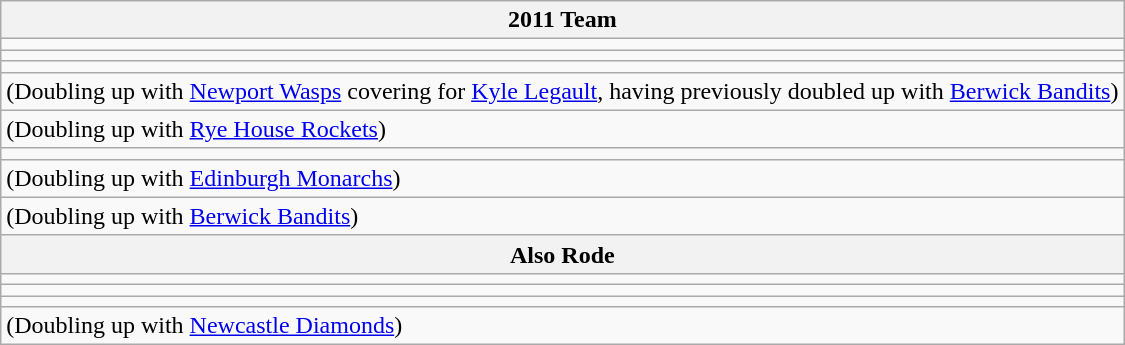<table class="wikitable collapsible collapsed">
<tr>
<th>2011 Team</th>
</tr>
<tr>
<td></td>
</tr>
<tr>
<td></td>
</tr>
<tr>
<td></td>
</tr>
<tr>
<td> (Doubling up with <a href='#'>Newport Wasps</a> covering for <a href='#'>Kyle Legault</a>, having previously doubled up with <a href='#'>Berwick Bandits</a>)</td>
</tr>
<tr>
<td> (Doubling up with <a href='#'>Rye House Rockets</a>)</td>
</tr>
<tr>
<td></td>
</tr>
<tr>
<td> (Doubling up with <a href='#'>Edinburgh Monarchs</a>)</td>
</tr>
<tr>
<td> (Doubling up with <a href='#'>Berwick Bandits</a>)</td>
</tr>
<tr>
<th>Also Rode</th>
</tr>
<tr>
<td></td>
</tr>
<tr>
<td></td>
</tr>
<tr>
<td></td>
</tr>
<tr>
<td> (Doubling up with <a href='#'>Newcastle Diamonds</a>)</td>
</tr>
</table>
